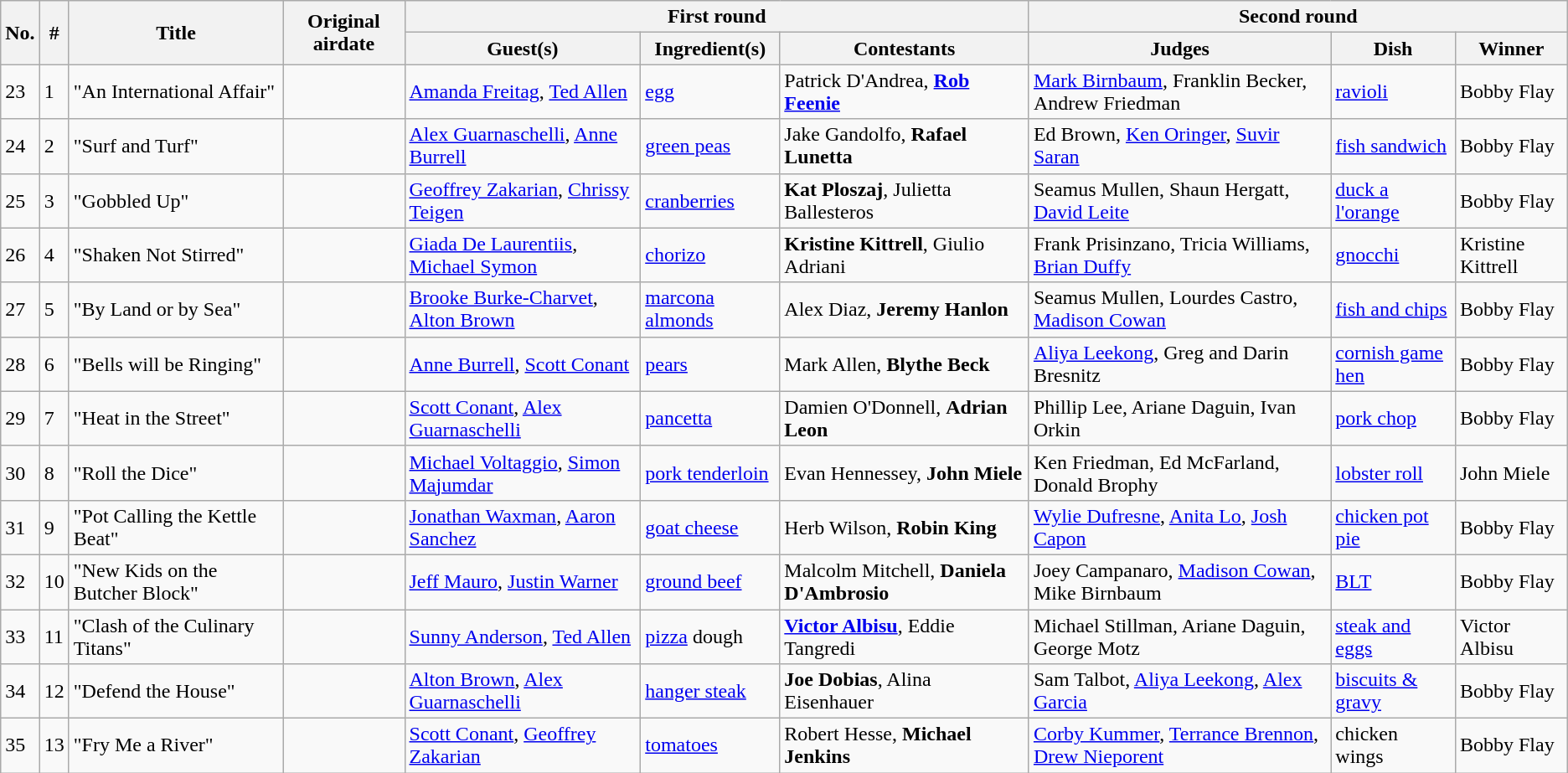<table class="wikitable">
<tr>
<th rowspan="2">No.</th>
<th rowspan="2">#</th>
<th rowspan="2">Title</th>
<th rowspan="2">Original airdate</th>
<th colspan="3">First round</th>
<th colspan="3">Second round</th>
</tr>
<tr>
<th>Guest(s)</th>
<th>Ingredient(s)</th>
<th>Contestants</th>
<th>Judges</th>
<th>Dish</th>
<th>Winner</th>
</tr>
<tr>
<td>23</td>
<td>1</td>
<td>"An International Affair"</td>
<td></td>
<td><a href='#'>Amanda Freitag</a>, <a href='#'>Ted Allen</a></td>
<td><a href='#'>egg</a></td>
<td>Patrick D'Andrea, <strong><a href='#'>Rob Feenie</a></strong></td>
<td><a href='#'>Mark Birnbaum</a>, Franklin Becker, Andrew Friedman</td>
<td><a href='#'>ravioli</a></td>
<td>Bobby Flay</td>
</tr>
<tr>
<td>24</td>
<td>2</td>
<td>"Surf and Turf"</td>
<td></td>
<td><a href='#'>Alex Guarnaschelli</a>, <a href='#'>Anne Burrell</a></td>
<td><a href='#'>green peas</a></td>
<td>Jake Gandolfo, <strong>Rafael Lunetta</strong></td>
<td>Ed Brown, <a href='#'>Ken Oringer</a>, <a href='#'>Suvir Saran</a></td>
<td><a href='#'>fish sandwich</a></td>
<td>Bobby Flay</td>
</tr>
<tr>
<td>25</td>
<td>3</td>
<td>"Gobbled Up"</td>
<td></td>
<td><a href='#'>Geoffrey Zakarian</a>, <a href='#'>Chrissy Teigen</a></td>
<td><a href='#'>cranberries</a></td>
<td><strong>Kat Ploszaj</strong>, Julietta Ballesteros</td>
<td>Seamus Mullen, Shaun Hergatt, <a href='#'>David Leite</a></td>
<td><a href='#'>duck a l'orange</a></td>
<td>Bobby Flay</td>
</tr>
<tr>
<td>26</td>
<td>4</td>
<td>"Shaken Not Stirred"</td>
<td></td>
<td><a href='#'>Giada De Laurentiis</a>, <a href='#'>Michael Symon</a></td>
<td><a href='#'>chorizo</a></td>
<td><strong>Kristine Kittrell</strong>, Giulio Adriani</td>
<td>Frank Prisinzano, Tricia Williams, <a href='#'>Brian Duffy</a></td>
<td><a href='#'>gnocchi</a></td>
<td>Kristine Kittrell</td>
</tr>
<tr>
<td>27</td>
<td>5</td>
<td>"By Land or by Sea"</td>
<td></td>
<td><a href='#'>Brooke Burke-Charvet</a>, <a href='#'>Alton Brown</a></td>
<td><a href='#'>marcona almonds</a></td>
<td>Alex Diaz, <strong>Jeremy Hanlon</strong></td>
<td>Seamus Mullen, Lourdes Castro, <a href='#'>Madison Cowan</a></td>
<td><a href='#'>fish and chips</a></td>
<td>Bobby Flay</td>
</tr>
<tr>
<td>28</td>
<td>6</td>
<td>"Bells will be Ringing"</td>
<td></td>
<td><a href='#'>Anne Burrell</a>, <a href='#'>Scott Conant</a></td>
<td><a href='#'>pears</a></td>
<td>Mark Allen, <strong>Blythe Beck</strong></td>
<td><a href='#'>Aliya Leekong</a>, Greg and Darin Bresnitz</td>
<td><a href='#'>cornish game hen</a></td>
<td>Bobby Flay</td>
</tr>
<tr>
<td>29</td>
<td>7</td>
<td>"Heat in the Street"</td>
<td></td>
<td><a href='#'>Scott Conant</a>, <a href='#'>Alex Guarnaschelli</a></td>
<td><a href='#'>pancetta</a></td>
<td>Damien O'Donnell, <strong>Adrian Leon</strong></td>
<td>Phillip Lee, Ariane Daguin, Ivan Orkin</td>
<td><a href='#'>pork chop</a></td>
<td>Bobby Flay</td>
</tr>
<tr>
<td>30</td>
<td>8</td>
<td>"Roll the Dice"</td>
<td></td>
<td><a href='#'>Michael Voltaggio</a>, <a href='#'>Simon Majumdar</a></td>
<td><a href='#'>pork tenderloin</a></td>
<td>Evan Hennessey, <strong>John Miele</strong></td>
<td>Ken Friedman, Ed McFarland, Donald Brophy</td>
<td><a href='#'>lobster roll</a></td>
<td>John Miele</td>
</tr>
<tr>
<td>31</td>
<td>9</td>
<td>"Pot Calling the Kettle Beat"</td>
<td></td>
<td><a href='#'>Jonathan Waxman</a>, <a href='#'>Aaron Sanchez</a></td>
<td><a href='#'>goat cheese</a></td>
<td>Herb Wilson, <strong>Robin King</strong></td>
<td><a href='#'>Wylie Dufresne</a>, <a href='#'>Anita Lo</a>, <a href='#'>Josh Capon</a></td>
<td><a href='#'>chicken pot pie</a></td>
<td>Bobby Flay</td>
</tr>
<tr>
<td>32</td>
<td>10</td>
<td>"New Kids on the Butcher Block"</td>
<td></td>
<td><a href='#'>Jeff Mauro</a>, <a href='#'>Justin Warner</a></td>
<td><a href='#'>ground beef</a></td>
<td>Malcolm Mitchell, <strong>Daniela D'Ambrosio</strong></td>
<td>Joey Campanaro, <a href='#'>Madison Cowan</a>, Mike Birnbaum</td>
<td><a href='#'>BLT</a></td>
<td>Bobby Flay</td>
</tr>
<tr>
<td>33</td>
<td>11</td>
<td>"Clash of the Culinary Titans"</td>
<td></td>
<td><a href='#'>Sunny Anderson</a>, <a href='#'>Ted Allen</a></td>
<td><a href='#'>pizza</a> dough</td>
<td><strong><a href='#'>Victor Albisu</a></strong>, Eddie Tangredi</td>
<td>Michael Stillman, Ariane Daguin, George Motz</td>
<td><a href='#'>steak and eggs</a></td>
<td>Victor Albisu</td>
</tr>
<tr>
<td>34</td>
<td>12</td>
<td>"Defend the House"</td>
<td></td>
<td><a href='#'>Alton Brown</a>, <a href='#'>Alex Guarnaschelli</a></td>
<td><a href='#'>hanger steak</a></td>
<td><strong>Joe Dobias</strong>, Alina Eisenhauer</td>
<td>Sam Talbot, <a href='#'>Aliya Leekong</a>, <a href='#'>Alex Garcia</a></td>
<td><a href='#'>biscuits & gravy</a></td>
<td>Bobby Flay</td>
</tr>
<tr>
<td>35</td>
<td>13</td>
<td>"Fry Me a River"</td>
<td></td>
<td><a href='#'>Scott Conant</a>, <a href='#'>Geoffrey Zakarian</a></td>
<td><a href='#'>tomatoes</a></td>
<td>Robert Hesse, <strong>Michael Jenkins</strong></td>
<td><a href='#'>Corby Kummer</a>, <a href='#'>Terrance Brennon</a>, <a href='#'>Drew Nieporent</a></td>
<td>chicken wings</td>
<td>Bobby Flay</td>
</tr>
</table>
